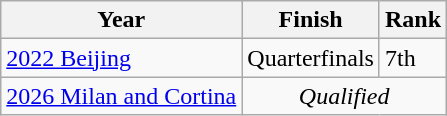<table class="wikitable sortable">
<tr>
<th>Year</th>
<th>Finish</th>
<th>Rank</th>
</tr>
<tr>
<td> <a href='#'>2022 Beijing</a></td>
<td>Quarterfinals</td>
<td>7th</td>
</tr>
<tr>
<td> <a href='#'>2026 Milan and Cortina</a></td>
<td colspan=2 align=center><em>Qualified</em></td>
</tr>
</table>
